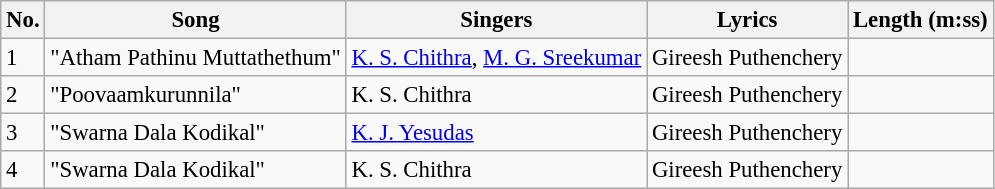<table class="wikitable" style="font-size:95%;">
<tr>
<th>No.</th>
<th>Song</th>
<th>Singers</th>
<th>Lyrics</th>
<th>Length (m:ss)</th>
</tr>
<tr>
<td>1</td>
<td>"Atham Pathinu Muttathethum"</td>
<td><a href='#'>K. S. Chithra</a>, <a href='#'>M. G. Sreekumar</a></td>
<td>Gireesh Puthenchery</td>
<td></td>
</tr>
<tr>
<td>2</td>
<td>"Poovaamkurunnila"</td>
<td>K. S. Chithra</td>
<td>Gireesh Puthenchery</td>
<td></td>
</tr>
<tr>
<td>3</td>
<td>"Swarna Dala Kodikal"</td>
<td><a href='#'>K. J. Yesudas</a></td>
<td>Gireesh Puthenchery</td>
<td></td>
</tr>
<tr>
<td>4</td>
<td>"Swarna Dala Kodikal"</td>
<td>K. S. Chithra</td>
<td>Gireesh Puthenchery</td>
<td></td>
</tr>
</table>
